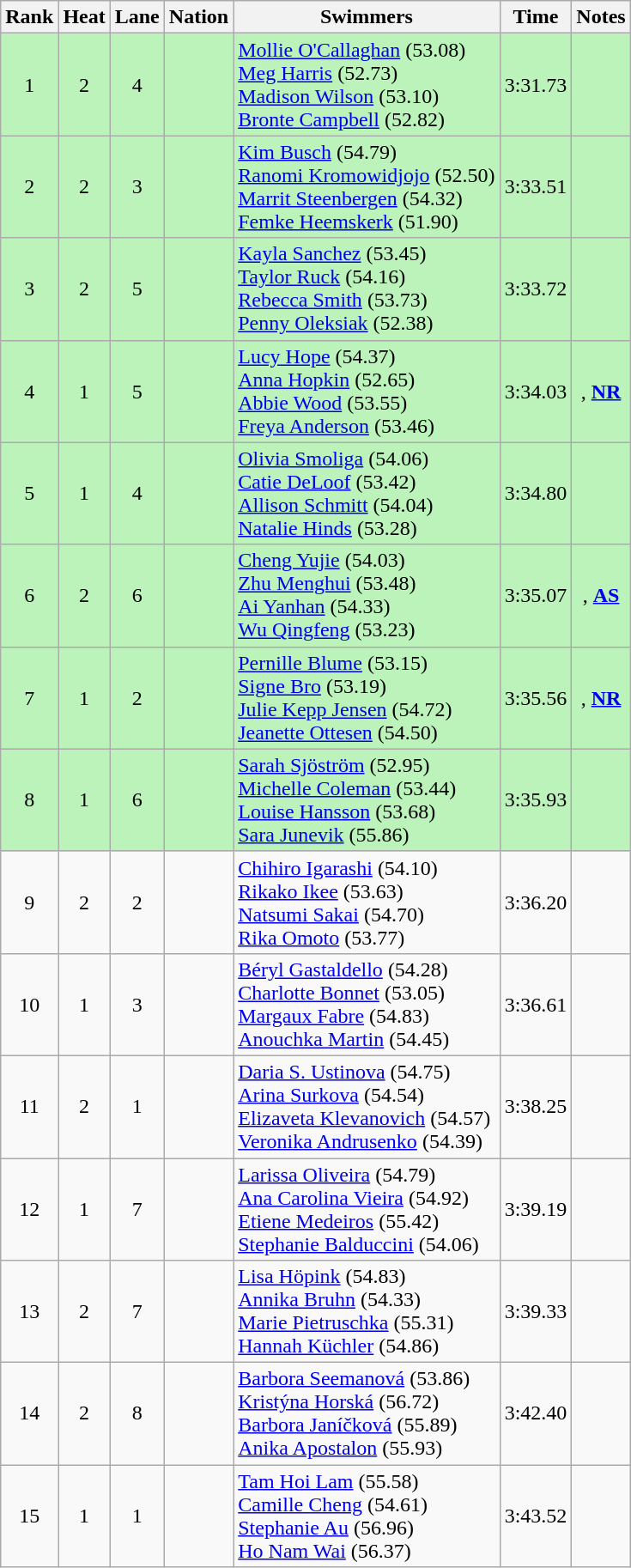<table class="wikitable sortable" style="text-align:center">
<tr>
<th>Rank</th>
<th>Heat</th>
<th>Lane</th>
<th>Nation</th>
<th>Swimmers</th>
<th>Time</th>
<th>Notes</th>
</tr>
<tr bgcolor=bbf3bb>
<td>1</td>
<td>2</td>
<td>4</td>
<td align=left></td>
<td align=left><a href='#'>Mollie O'Callaghan</a> (53.08)<br><a href='#'>Meg Harris</a> (52.73)<br><a href='#'>Madison Wilson</a> (53.10)<br><a href='#'>Bronte Campbell</a> (52.82)</td>
<td>3:31.73</td>
<td></td>
</tr>
<tr bgcolor=bbf3bb>
<td>2</td>
<td>2</td>
<td>3</td>
<td align=left></td>
<td align=left><a href='#'>Kim Busch</a> (54.79)<br><a href='#'>Ranomi Kromowidjojo</a> (52.50)<br><a href='#'>Marrit Steenbergen</a> (54.32)<br><a href='#'>Femke Heemskerk</a> (51.90)</td>
<td>3:33.51</td>
<td></td>
</tr>
<tr bgcolor=bbf3bb>
<td>3</td>
<td>2</td>
<td>5</td>
<td align=left></td>
<td align=left><a href='#'>Kayla Sanchez</a> (53.45)<br><a href='#'>Taylor Ruck</a> (54.16)<br><a href='#'>Rebecca Smith</a> (53.73)<br><a href='#'>Penny Oleksiak</a> (52.38)</td>
<td>3:33.72</td>
<td></td>
</tr>
<tr bgcolor=bbf3bb>
<td>4</td>
<td>1</td>
<td>5</td>
<td align=left></td>
<td align=left><a href='#'>Lucy Hope</a> (54.37)<br><a href='#'>Anna Hopkin</a> (52.65)<br><a href='#'>Abbie Wood</a> (53.55)<br><a href='#'>Freya Anderson</a> (53.46)</td>
<td>3:34.03</td>
<td>, <strong><a href='#'>NR</a></strong></td>
</tr>
<tr bgcolor=bbf3bb>
<td>5</td>
<td>1</td>
<td>4</td>
<td align=left></td>
<td align=left><a href='#'>Olivia Smoliga</a> (54.06)<br><a href='#'>Catie DeLoof</a> (53.42)<br><a href='#'>Allison Schmitt</a> (54.04)<br><a href='#'>Natalie Hinds</a> (53.28)</td>
<td>3:34.80</td>
<td></td>
</tr>
<tr bgcolor=bbf3bb>
<td>6</td>
<td>2</td>
<td>6</td>
<td align=left></td>
<td align=left><a href='#'>Cheng Yujie</a> (54.03)<br><a href='#'>Zhu Menghui</a> (53.48)<br><a href='#'>Ai Yanhan</a> (54.33)<br><a href='#'>Wu Qingfeng</a> (53.23)</td>
<td>3:35.07</td>
<td>, <strong><a href='#'>AS</a></strong></td>
</tr>
<tr bgcolor=bbf3bb>
<td>7</td>
<td>1</td>
<td>2</td>
<td align=left></td>
<td align=left><a href='#'>Pernille Blume</a> (53.15)<br><a href='#'>Signe Bro</a> (53.19)<br><a href='#'>Julie Kepp Jensen</a> (54.72)<br><a href='#'>Jeanette Ottesen</a> (54.50)</td>
<td>3:35.56</td>
<td>, <strong><a href='#'>NR</a></strong></td>
</tr>
<tr bgcolor=bbf3bb>
<td>8</td>
<td>1</td>
<td>6</td>
<td align=left></td>
<td align=left><a href='#'>Sarah Sjöström</a> (52.95)<br><a href='#'>Michelle Coleman</a> (53.44)<br><a href='#'>Louise Hansson</a> (53.68)<br><a href='#'>Sara Junevik</a> (55.86)</td>
<td>3:35.93</td>
<td></td>
</tr>
<tr>
<td>9</td>
<td>2</td>
<td>2</td>
<td align=left></td>
<td align=left><a href='#'>Chihiro Igarashi</a> (54.10)<br><a href='#'>Rikako Ikee</a> (53.63)<br><a href='#'>Natsumi Sakai</a> (54.70)<br><a href='#'>Rika Omoto</a> (53.77)</td>
<td>3:36.20</td>
<td></td>
</tr>
<tr>
<td>10</td>
<td>1</td>
<td>3</td>
<td align=left></td>
<td align=left><a href='#'>Béryl Gastaldello</a> (54.28)<br><a href='#'>Charlotte Bonnet</a> (53.05)<br><a href='#'>Margaux Fabre</a> (54.83)<br><a href='#'>Anouchka Martin</a> (54.45)</td>
<td>3:36.61</td>
<td></td>
</tr>
<tr>
<td>11</td>
<td>2</td>
<td>1</td>
<td align=left></td>
<td align=left><a href='#'>Daria S. Ustinova</a> (54.75)<br><a href='#'>Arina Surkova</a> (54.54)<br><a href='#'>Elizaveta Klevanovich</a> (54.57)<br><a href='#'>Veronika Andrusenko</a> (54.39)</td>
<td>3:38.25</td>
<td></td>
</tr>
<tr>
<td>12</td>
<td>1</td>
<td>7</td>
<td align=left></td>
<td align=left><a href='#'>Larissa Oliveira</a> (54.79)<br><a href='#'>Ana Carolina Vieira</a> (54.92)<br><a href='#'>Etiene Medeiros</a> (55.42)<br><a href='#'>Stephanie Balduccini</a> (54.06)</td>
<td>3:39.19</td>
<td></td>
</tr>
<tr>
<td>13</td>
<td>2</td>
<td>7</td>
<td align=left></td>
<td align=left><a href='#'>Lisa Höpink</a> (54.83)<br><a href='#'>Annika Bruhn</a> (54.33)<br><a href='#'>Marie Pietruschka</a> (55.31)<br><a href='#'>Hannah Küchler</a> (54.86)</td>
<td>3:39.33</td>
<td></td>
</tr>
<tr>
<td>14</td>
<td>2</td>
<td>8</td>
<td align=left></td>
<td align=left><a href='#'>Barbora Seemanová</a> (53.86)<br><a href='#'>Kristýna Horská</a> (56.72)<br><a href='#'>Barbora Janíčková</a> (55.89)<br><a href='#'>Anika Apostalon</a> (55.93)</td>
<td>3:42.40</td>
<td></td>
</tr>
<tr>
<td>15</td>
<td>1</td>
<td>1</td>
<td align=left></td>
<td align=left><a href='#'>Tam Hoi Lam</a> (55.58)<br><a href='#'>Camille Cheng</a> (54.61)<br><a href='#'>Stephanie Au</a> (56.96)<br><a href='#'>Ho Nam Wai</a> (56.37)</td>
<td>3:43.52</td>
<td></td>
</tr>
</table>
